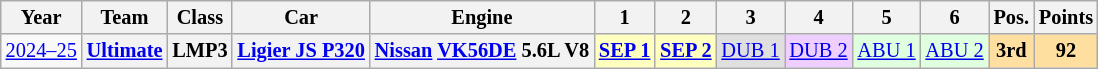<table class="wikitable" style="text-align:center; font-size:85%">
<tr>
<th>Year</th>
<th>Team</th>
<th>Class</th>
<th>Car</th>
<th>Engine</th>
<th>1</th>
<th>2</th>
<th>3</th>
<th>4</th>
<th>5</th>
<th>6</th>
<th>Pos.</th>
<th>Points</th>
</tr>
<tr>
<td nowrap><a href='#'>2024–25</a></td>
<th nowrap><a href='#'>Ultimate</a></th>
<th>LMP3</th>
<th nowrap><a href='#'>Ligier JS P320</a></th>
<th nowrap><a href='#'>Nissan</a> <a href='#'>VK56DE</a> 5.6L V8</th>
<td style="background:#ffffbf;"><strong><a href='#'>SEP 1</a></strong><br></td>
<td style="background:#ffffbf;"><strong><a href='#'>SEP 2</a></strong><br></td>
<td style="background:#dfdfdf"><a href='#'>DUB 1</a><br></td>
<td style="background:#efcfff"><a href='#'>DUB 2</a><br></td>
<td style="background:#dfffdf"><a href='#'>ABU 1</a><br></td>
<td style="background:#dfffdf"><a href='#'>ABU 2</a><br></td>
<th style="background:#ffdf9f">3rd</th>
<th style="background:#ffdf9f">92</th>
</tr>
</table>
